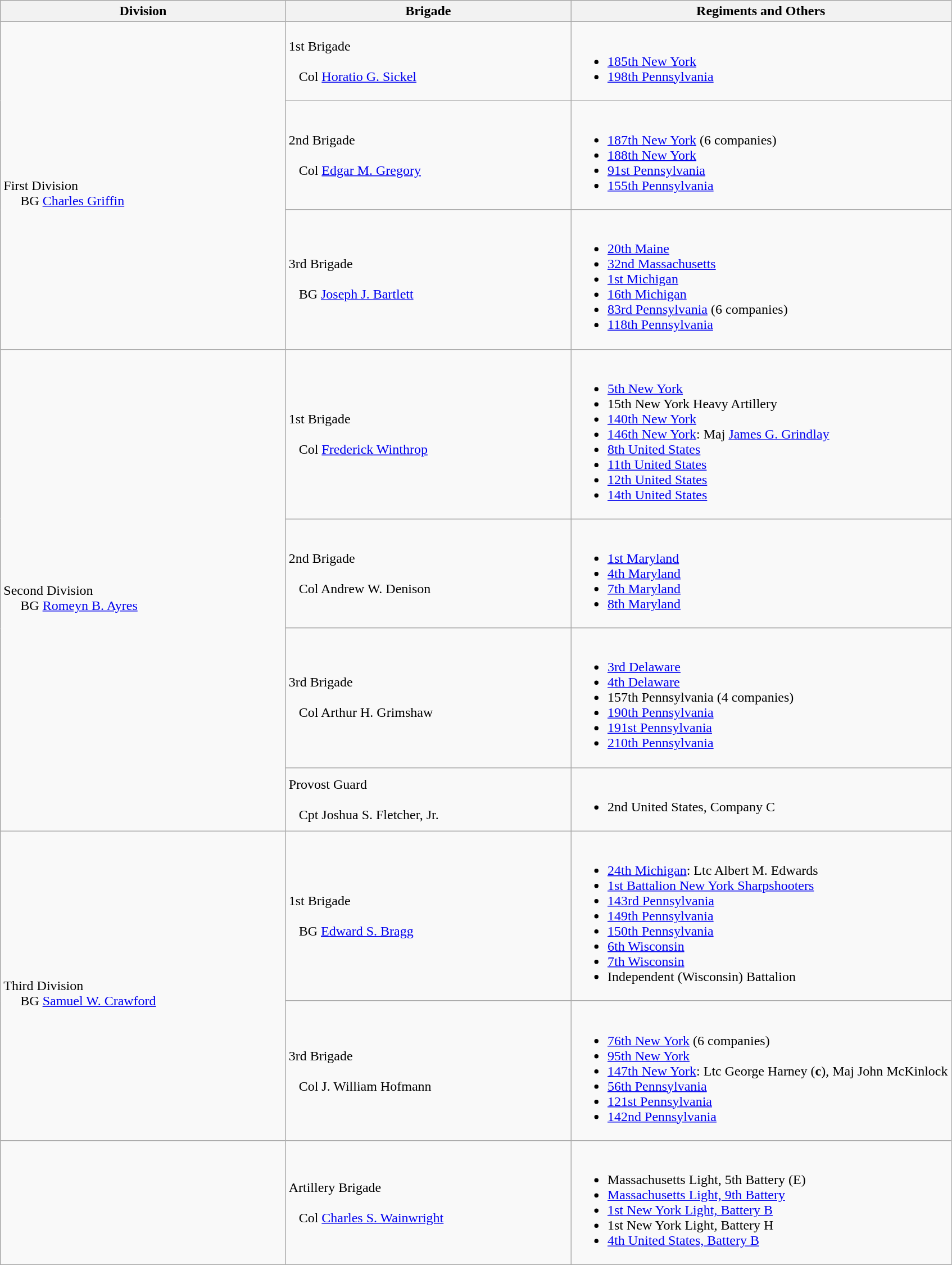<table class="wikitable">
<tr>
<th width=30%>Division</th>
<th width=30%>Brigade</th>
<th>Regiments and Others</th>
</tr>
<tr>
<td rowspan=3><br>First Division
<br>    
BG <a href='#'>Charles Griffin</a></td>
<td>1st Brigade<br><br>  
Col <a href='#'>Horatio G. Sickel</a></td>
<td><br><ul><li><a href='#'>185th New York</a></li><li><a href='#'>198th Pennsylvania</a></li></ul></td>
</tr>
<tr>
<td>2nd Brigade<br><br>  
Col <a href='#'>Edgar M. Gregory</a></td>
<td><br><ul><li><a href='#'>187th New York</a> (6 companies)</li><li><a href='#'>188th New York</a></li><li><a href='#'>91st Pennsylvania</a></li><li><a href='#'>155th Pennsylvania</a></li></ul></td>
</tr>
<tr>
<td>3rd Brigade<br><br>  
BG <a href='#'>Joseph J. Bartlett</a></td>
<td><br><ul><li><a href='#'>20th Maine</a></li><li><a href='#'>32nd Massachusetts</a></li><li><a href='#'>1st Michigan</a></li><li><a href='#'>16th Michigan</a></li><li><a href='#'>83rd Pennsylvania</a> (6 companies)</li><li><a href='#'>118th Pennsylvania</a></li></ul></td>
</tr>
<tr>
<td rowspan= 4><br>Second Division
<br>    
BG <a href='#'>Romeyn B. Ayres</a></td>
<td>1st Brigade<br><br>  
Col <a href='#'>Frederick Winthrop</a></td>
<td><br><ul><li><a href='#'>5th New York</a></li><li>15th New York Heavy Artillery</li><li><a href='#'>140th New York</a></li><li><a href='#'>146th New York</a>:  Maj <a href='#'>James G. Grindlay</a></li><li><a href='#'>8th United States</a></li><li><a href='#'>11th United States</a></li><li><a href='#'>12th United States</a></li><li><a href='#'>14th United States</a></li></ul></td>
</tr>
<tr>
<td>2nd Brigade<br><br>  
Col Andrew W. Denison</td>
<td><br><ul><li><a href='#'>1st Maryland</a></li><li><a href='#'>4th Maryland</a></li><li><a href='#'>7th Maryland</a></li><li><a href='#'>8th Maryland</a></li></ul></td>
</tr>
<tr>
<td>3rd Brigade<br><br>  
Col Arthur H. Grimshaw</td>
<td><br><ul><li><a href='#'>3rd Delaware</a></li><li><a href='#'>4th Delaware</a></li><li>157th Pennsylvania (4 companies)</li><li><a href='#'>190th Pennsylvania</a></li><li><a href='#'>191st Pennsylvania</a></li><li><a href='#'>210th Pennsylvania</a></li></ul></td>
</tr>
<tr>
<td>Provost Guard<br><br>  
Cpt Joshua S. Fletcher, Jr.</td>
<td><br><ul><li>2nd United States, Company C</li></ul></td>
</tr>
<tr>
<td rowspan=2><br>Third Division
<br>    
BG <a href='#'>Samuel W. Crawford</a></td>
<td>1st Brigade<br><br>  
BG <a href='#'>Edward S. Bragg</a></td>
<td><br><ul><li><a href='#'>24th Michigan</a>: Ltc Albert M. Edwards</li><li><a href='#'>1st Battalion New York Sharpshooters</a></li><li><a href='#'>143rd Pennsylvania</a></li><li><a href='#'>149th Pennsylvania</a></li><li><a href='#'>150th Pennsylvania</a></li><li><a href='#'>6th Wisconsin</a></li><li><a href='#'>7th Wisconsin</a></li><li>Independent (Wisconsin) Battalion</li></ul></td>
</tr>
<tr>
<td>3rd Brigade<br><br>  
Col J. William Hofmann</td>
<td><br><ul><li><a href='#'>76th New York</a> (6 companies)</li><li><a href='#'>95th New York</a></li><li><a href='#'>147th New York</a>: Ltc George Harney (<strong>c</strong>), Maj John McKinlock</li><li><a href='#'>56th Pennsylvania</a></li><li><a href='#'>121st Pennsylvania</a></li><li><a href='#'>142nd Pennsylvania</a></li></ul></td>
</tr>
<tr>
<td></td>
<td>Artillery Brigade<br><br>  
Col <a href='#'>Charles S. Wainwright</a></td>
<td><br><ul><li>Massachusetts Light, 5th Battery (E)</li><li><a href='#'>Massachusetts Light, 9th Battery</a></li><li><a href='#'>1st New York Light, Battery B</a></li><li>1st New York Light, Battery H</li><li><a href='#'>4th United States, Battery B</a></li></ul></td>
</tr>
</table>
